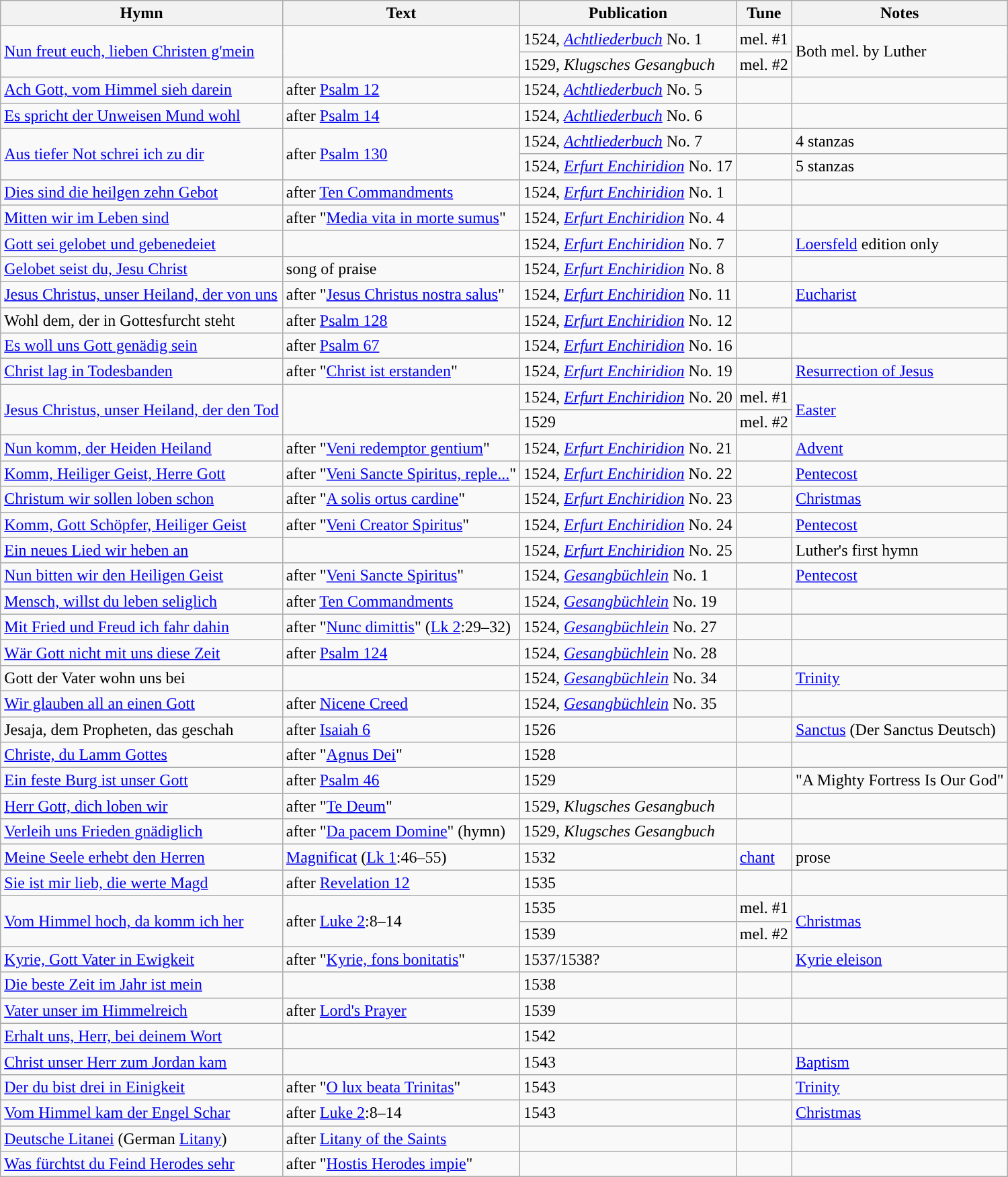<table class="wikitable sortable">
<tr>
<th>Hymn</th>
<th>Text</th>
<th>Publication</th>
<th>Tune</th>
<th>Notes</th>
</tr>
<tr>
<td rowspan="2"><a href='#'>Nun freut euch, lieben Christen g'mein</a></td>
<td rowspan="2"></td>
<td>1524, <em><a href='#'>Achtliederbuch</a></em> No. 1</td>
<td>mel. #1</td>
<td rowspan="2">Both mel. by Luther</td>
</tr>
<tr>
<td>1529, <em>Klugsches Gesangbuch</em></td>
<td>mel. #2</td>
</tr>
<tr>
<td><a href='#'>Ach Gott, vom Himmel sieh darein</a></td>
<td data-sort-value="after Psalm 012">after <a href='#'>Psalm 12</a></td>
<td>1524, <em><a href='#'>Achtliederbuch</a></em> No. 5</td>
<td></td>
<td></td>
</tr>
<tr>
<td><a href='#'>Es spricht der Unweisen Mund wohl</a></td>
<td data-sort-value="after Psalm 014">after <a href='#'>Psalm 14</a></td>
<td>1524, <em><a href='#'>Achtliederbuch</a></em> No. 6</td>
<td></td>
<td></td>
</tr>
<tr>
<td rowspan="2"><a href='#'>Aus tiefer Not schrei ich zu dir</a></td>
<td rowspan="2">after <a href='#'>Psalm 130</a></td>
<td>1524, <em><a href='#'>Achtliederbuch</a></em> No. 7</td>
<td></td>
<td>4 stanzas</td>
</tr>
<tr>
<td>1524, <em><a href='#'>Erfurt Enchiridion</a></em> No. 17</td>
<td></td>
<td>5 stanzas</td>
</tr>
<tr>
<td><a href='#'>Dies sind die heilgen zehn Gebot</a></td>
<td>after <a href='#'>Ten Commandments</a></td>
<td data-sort-value="1524, Erfurt Enchiridion No.">1524, <em><a href='#'>Erfurt Enchiridion</a></em> No. 1</td>
<td></td>
<td></td>
</tr>
<tr>
<td><a href='#'>Mitten wir im Leben sind</a></td>
<td>after "<a href='#'>Media vita in morte sumus</a>"</td>
<td data-sort-value="1524, Erfurt Enchiridion No.">1524, <em><a href='#'>Erfurt Enchiridion</a></em> No. 4</td>
<td></td>
<td></td>
</tr>
<tr>
<td><a href='#'>Gott sei gelobet und gebenedeiet</a></td>
<td></td>
<td data-sort-value="1524, Erfurt Enchiridion No.">1524, <em><a href='#'>Erfurt Enchiridion</a></em> No. 7</td>
<td></td>
<td><a href='#'>Loersfeld</a> edition only</td>
</tr>
<tr>
<td><a href='#'>Gelobet seist du, Jesu Christ</a></td>
<td>song of praise</td>
<td data-sort-value="1524, Erfurt Enchiridion No.">1524, <em><a href='#'>Erfurt Enchiridion</a></em> No. 8</td>
<td></td>
<td></td>
</tr>
<tr>
<td><a href='#'>Jesus Christus, unser Heiland, der von uns</a></td>
<td>after "<a href='#'>Jesus Christus nostra salus</a>"</td>
<td>1524, <em><a href='#'>Erfurt Enchiridion</a></em> No. 11</td>
<td></td>
<td><a href='#'>Eucharist</a></td>
</tr>
<tr>
<td>Wohl dem, der in Gottesfurcht steht</td>
<td>after <a href='#'>Psalm 128</a></td>
<td>1524, <em><a href='#'>Erfurt Enchiridion</a></em> No. 12</td>
<td></td>
<td></td>
</tr>
<tr>
<td><a href='#'>Es woll uns Gott genädig sein</a></td>
<td data-sort-value="after Psalm 067">after <a href='#'>Psalm 67</a></td>
<td>1524, <em><a href='#'>Erfurt Enchiridion</a></em> No. 16</td>
<td></td>
<td></td>
</tr>
<tr>
<td><a href='#'>Christ lag in Todesbanden</a></td>
<td>after "<a href='#'>Christ ist erstanden</a>"</td>
<td>1524, <em><a href='#'>Erfurt Enchiridion</a></em> No. 19</td>
<td></td>
<td><a href='#'>Resurrection of Jesus</a></td>
</tr>
<tr>
<td rowspan="2"><a href='#'>Jesus Christus, unser Heiland, der den Tod</a></td>
<td rowspan="2"></td>
<td>1524, <em><a href='#'>Erfurt Enchiridion</a></em> No. 20</td>
<td>mel. #1</td>
<td rowspan="2"><a href='#'>Easter</a></td>
</tr>
<tr>
<td>1529</td>
<td>mel. #2</td>
</tr>
<tr>
<td><a href='#'>Nun komm, der Heiden Heiland</a></td>
<td>after "<a href='#'>Veni redemptor gentium</a>"</td>
<td>1524, <em><a href='#'>Erfurt Enchiridion</a></em> No. 21</td>
<td></td>
<td><a href='#'>Advent</a></td>
</tr>
<tr>
<td><a href='#'>Komm, Heiliger Geist, Herre Gott</a></td>
<td>after "<a href='#'>Veni Sancte Spiritus, reple...</a>"</td>
<td>1524, <em><a href='#'>Erfurt Enchiridion</a></em> No. 22</td>
<td></td>
<td><a href='#'>Pentecost</a></td>
</tr>
<tr>
<td><a href='#'>Christum wir sollen loben schon</a></td>
<td>after "<a href='#'>A solis ortus cardine</a>"</td>
<td>1524, <em><a href='#'>Erfurt Enchiridion</a></em> No. 23</td>
<td></td>
<td><a href='#'>Christmas</a></td>
</tr>
<tr>
<td><a href='#'>Komm, Gott Schöpfer, Heiliger Geist</a></td>
<td>after "<a href='#'>Veni Creator Spiritus</a>"</td>
<td>1524, <em><a href='#'>Erfurt Enchiridion</a></em> No. 24</td>
<td></td>
<td><a href='#'>Pentecost</a></td>
</tr>
<tr>
<td><a href='#'>Ein neues Lied wir heben an</a></td>
<td></td>
<td>1524, <em><a href='#'>Erfurt Enchiridion</a></em> No. 25</td>
<td></td>
<td>Luther's first hymn</td>
</tr>
<tr>
<td><a href='#'>Nun bitten wir den Heiligen Geist</a></td>
<td>after "<a href='#'>Veni Sancte Spiritus</a>"</td>
<td data-sort-value="1524, Gesangbüchlein No.">1524, <a href='#'><em>Gesangbüchlein</em></a> No. 1</td>
<td></td>
<td><a href='#'>Pentecost</a></td>
</tr>
<tr>
<td><a href='#'>Mensch, willst du leben seliglich</a></td>
<td>after <a href='#'>Ten Commandments</a></td>
<td>1524, <a href='#'><em>Gesangbüchlein</em></a> No. 19</td>
<td></td>
<td></td>
</tr>
<tr>
<td><a href='#'>Mit Fried und Freud ich fahr dahin</a></td>
<td>after "<a href='#'>Nunc dimittis</a>" (<a href='#'>Lk 2</a>:29–32)</td>
<td>1524, <a href='#'><em>Gesangbüchlein</em></a> No. 27</td>
<td></td>
<td></td>
</tr>
<tr>
<td data-sort-value="War Gott nicht mit uns diese Zeit"><a href='#'>Wär Gott nicht mit uns diese Zeit</a></td>
<td>after <a href='#'>Psalm 124</a></td>
<td>1524, <a href='#'><em>Gesangbüchlein</em></a> No. 28</td>
<td></td>
<td></td>
</tr>
<tr>
<td>Gott der Vater wohn uns bei</td>
<td></td>
<td>1524, <a href='#'><em>Gesangbüchlein</em></a> No. 34</td>
<td></td>
<td><a href='#'>Trinity</a></td>
</tr>
<tr>
<td><a href='#'>Wir glauben all an einen Gott</a></td>
<td>after <a href='#'>Nicene Creed</a></td>
<td>1524, <a href='#'><em>Gesangbüchlein</em></a> No. 35</td>
<td></td>
<td></td>
</tr>
<tr>
<td>Jesaja, dem Propheten, das geschah</td>
<td>after <a href='#'>Isaiah 6</a></td>
<td>1526</td>
<td></td>
<td><a href='#'>Sanctus</a> (Der Sanctus Deutsch)</td>
</tr>
<tr>
<td><a href='#'>Christe, du Lamm Gottes</a></td>
<td>after "<a href='#'>Agnus Dei</a>"</td>
<td>1528</td>
<td></td>
<td></td>
</tr>
<tr>
<td><a href='#'>Ein feste Burg ist unser Gott</a></td>
<td data-sort-value="after Psalm 046">after <a href='#'>Psalm 46</a></td>
<td>1529</td>
<td></td>
<td>"A Mighty Fortress Is Our God"</td>
</tr>
<tr>
<td><a href='#'>Herr Gott, dich loben wir</a></td>
<td>after "<a href='#'>Te Deum</a>"</td>
<td>1529, <em>Klugsches Gesangbuch</em></td>
<td></td>
<td></td>
</tr>
<tr>
<td><a href='#'>Verleih uns Frieden gnädiglich</a></td>
<td>after "<a href='#'>Da pacem Domine</a>" (hymn)</td>
<td>1529, <em>Klugsches Gesangbuch</em></td>
<td></td>
<td></td>
</tr>
<tr>
<td><a href='#'>Meine Seele erhebt den Herren</a></td>
<td><a href='#'>Magnificat</a> (<a href='#'>Lk 1</a>:46–55)</td>
<td>1532</td>
<td><a href='#'>chant</a></td>
<td>prose</td>
</tr>
<tr>
<td><a href='#'>Sie ist mir lieb, die werte Magd</a></td>
<td>after <a href='#'>Revelation 12</a></td>
<td>1535</td>
<td></td>
<td></td>
</tr>
<tr>
<td rowspan="2"><a href='#'>Vom Himmel hoch, da komm ich her</a></td>
<td rowspan="2">after <a href='#'>Luke&nbsp;2</a>:8–14</td>
<td>1535</td>
<td>mel. #1</td>
<td rowspan="2"><a href='#'>Christmas</a></td>
</tr>
<tr>
<td>1539</td>
<td>mel. #2</td>
</tr>
<tr>
<td><a href='#'>Kyrie, Gott Vater in Ewigkeit</a></td>
<td>after "<a href='#'>Kyrie, fons bonitatis</a>"</td>
<td>1537/1538?</td>
<td></td>
<td><a href='#'>Kyrie eleison</a></td>
</tr>
<tr>
<td><a href='#'>Die beste Zeit im Jahr ist mein</a></td>
<td></td>
<td>1538</td>
<td></td>
<td></td>
</tr>
<tr>
<td><a href='#'>Vater unser im Himmelreich</a></td>
<td>after <a href='#'>Lord's Prayer</a></td>
<td>1539</td>
<td></td>
<td></td>
</tr>
<tr>
<td><a href='#'>Erhalt uns, Herr, bei deinem Wort</a></td>
<td></td>
<td>1542</td>
<td></td>
<td></td>
</tr>
<tr>
<td><a href='#'>Christ unser Herr zum Jordan kam</a></td>
<td></td>
<td>1543</td>
<td></td>
<td><a href='#'>Baptism</a></td>
</tr>
<tr>
<td><a href='#'>Der du bist drei in Einigkeit</a></td>
<td>after "<a href='#'>O lux beata Trinitas</a>"</td>
<td>1543</td>
<td></td>
<td><a href='#'>Trinity</a></td>
</tr>
<tr>
<td><a href='#'>Vom Himmel kam der Engel Schar</a></td>
<td>after <a href='#'>Luke&nbsp;2</a>:8–14</td>
<td>1543</td>
<td></td>
<td><a href='#'>Christmas</a></td>
</tr>
<tr>
<td><a href='#'>Deutsche Litanei</a> (German <a href='#'>Litany</a>)</td>
<td>after <a href='#'>Litany of the Saints</a></td>
<td></td>
<td></td>
<td></td>
</tr>
<tr>
<td><a href='#'>Was fürchtst du Feind Herodes sehr</a></td>
<td>after "<a href='#'>Hostis Herodes impie</a>"</td>
<td></td>
<td></td>
<td></td>
</tr>
</table>
